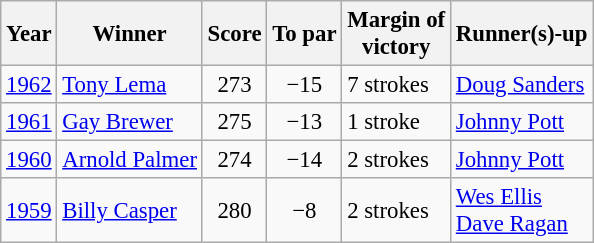<table class="wikitable" style="font-size:95%">
<tr>
<th>Year</th>
<th>Winner</th>
<th>Score</th>
<th>To par</th>
<th>Margin of<br>victory</th>
<th>Runner(s)-up</th>
</tr>
<tr>
<td><a href='#'>1962</a></td>
<td> <a href='#'>Tony Lema</a></td>
<td align=center>273</td>
<td align=center>−15</td>
<td>7 strokes</td>
<td> <a href='#'>Doug Sanders</a></td>
</tr>
<tr>
<td><a href='#'>1961</a></td>
<td> <a href='#'>Gay Brewer</a></td>
<td align=center>275</td>
<td align=center>−13</td>
<td>1 stroke</td>
<td> <a href='#'>Johnny Pott</a></td>
</tr>
<tr>
<td><a href='#'>1960</a></td>
<td> <a href='#'>Arnold Palmer</a></td>
<td align=center>274</td>
<td align=center>−14</td>
<td>2 strokes</td>
<td> <a href='#'>Johnny Pott</a></td>
</tr>
<tr>
<td><a href='#'>1959</a></td>
<td> <a href='#'>Billy Casper</a></td>
<td align=center>280</td>
<td align=center>−8</td>
<td>2 strokes</td>
<td> <a href='#'>Wes Ellis</a><br> <a href='#'>Dave Ragan</a></td>
</tr>
</table>
